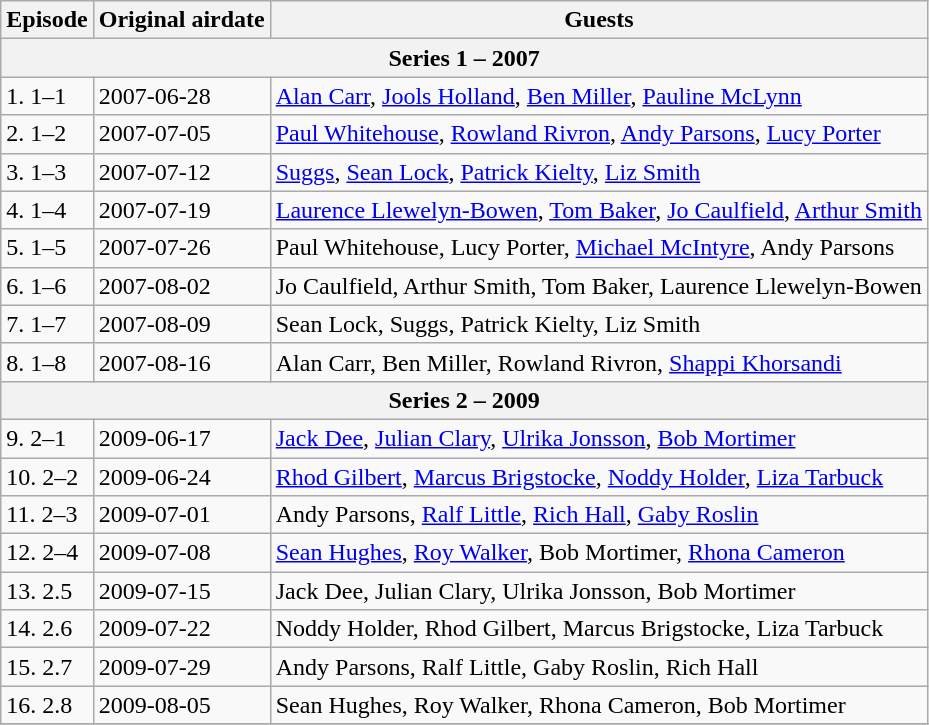<table class="wikitable">
<tr>
<th>Episode</th>
<th>Original airdate</th>
<th>Guests</th>
</tr>
<tr>
<th colspan=3>Series 1 – 2007</th>
</tr>
<tr>
<td>1. 1–1</td>
<td>2007-06-28</td>
<td><a href='#'>Alan Carr</a>, <a href='#'>Jools Holland</a>, <a href='#'>Ben Miller</a>, <a href='#'>Pauline McLynn</a></td>
</tr>
<tr>
<td>2. 1–2</td>
<td>2007-07-05</td>
<td><a href='#'>Paul Whitehouse</a>, <a href='#'>Rowland Rivron</a>, <a href='#'>Andy Parsons</a>, <a href='#'>Lucy Porter</a></td>
</tr>
<tr>
<td>3. 1–3</td>
<td>2007-07-12</td>
<td><a href='#'>Suggs</a>, <a href='#'>Sean Lock</a>, <a href='#'>Patrick Kielty</a>, <a href='#'>Liz Smith</a></td>
</tr>
<tr>
<td>4. 1–4</td>
<td>2007-07-19</td>
<td><a href='#'>Laurence Llewelyn-Bowen</a>, <a href='#'>Tom Baker</a>, <a href='#'>Jo Caulfield</a>, <a href='#'>Arthur Smith</a></td>
</tr>
<tr>
<td>5. 1–5</td>
<td>2007-07-26</td>
<td>Paul Whitehouse, Lucy Porter, <a href='#'>Michael McIntyre</a>, Andy Parsons</td>
</tr>
<tr>
<td>6. 1–6</td>
<td>2007-08-02</td>
<td>Jo Caulfield, Arthur Smith, Tom Baker, Laurence Llewelyn-Bowen</td>
</tr>
<tr>
<td>7. 1–7</td>
<td>2007-08-09</td>
<td>Sean Lock, Suggs, Patrick Kielty, Liz Smith</td>
</tr>
<tr>
<td>8. 1–8</td>
<td>2007-08-16</td>
<td>Alan Carr, Ben Miller, Rowland Rivron, <a href='#'>Shappi Khorsandi</a></td>
</tr>
<tr>
<th colspan=3>Series 2 – 2009</th>
</tr>
<tr>
<td>9. 2–1</td>
<td>2009-06-17</td>
<td><a href='#'>Jack Dee</a>, <a href='#'>Julian Clary</a>, <a href='#'>Ulrika Jonsson</a>, <a href='#'>Bob Mortimer</a></td>
</tr>
<tr>
<td>10. 2–2</td>
<td>2009-06-24</td>
<td><a href='#'>Rhod Gilbert</a>, <a href='#'>Marcus Brigstocke</a>, <a href='#'>Noddy Holder</a>, <a href='#'>Liza Tarbuck</a></td>
</tr>
<tr>
<td>11. 2–3</td>
<td>2009-07-01</td>
<td>Andy Parsons, <a href='#'>Ralf Little</a>, <a href='#'>Rich Hall</a>, <a href='#'>Gaby Roslin</a></td>
</tr>
<tr>
<td>12. 2–4</td>
<td>2009-07-08</td>
<td><a href='#'>Sean Hughes</a>, <a href='#'>Roy Walker</a>, Bob Mortimer, <a href='#'>Rhona Cameron</a></td>
</tr>
<tr>
<td>13. 2.5</td>
<td>2009-07-15</td>
<td>Jack Dee, Julian Clary, Ulrika Jonsson, Bob Mortimer</td>
</tr>
<tr>
<td>14. 2.6</td>
<td>2009-07-22</td>
<td>Noddy Holder, Rhod Gilbert, Marcus Brigstocke, Liza Tarbuck</td>
</tr>
<tr>
<td>15. 2.7</td>
<td>2009-07-29</td>
<td>Andy Parsons, Ralf Little, Gaby Roslin, Rich Hall</td>
</tr>
<tr>
<td>16. 2.8</td>
<td>2009-08-05</td>
<td>Sean Hughes, Roy Walker, Rhona Cameron, Bob Mortimer</td>
</tr>
<tr>
</tr>
</table>
